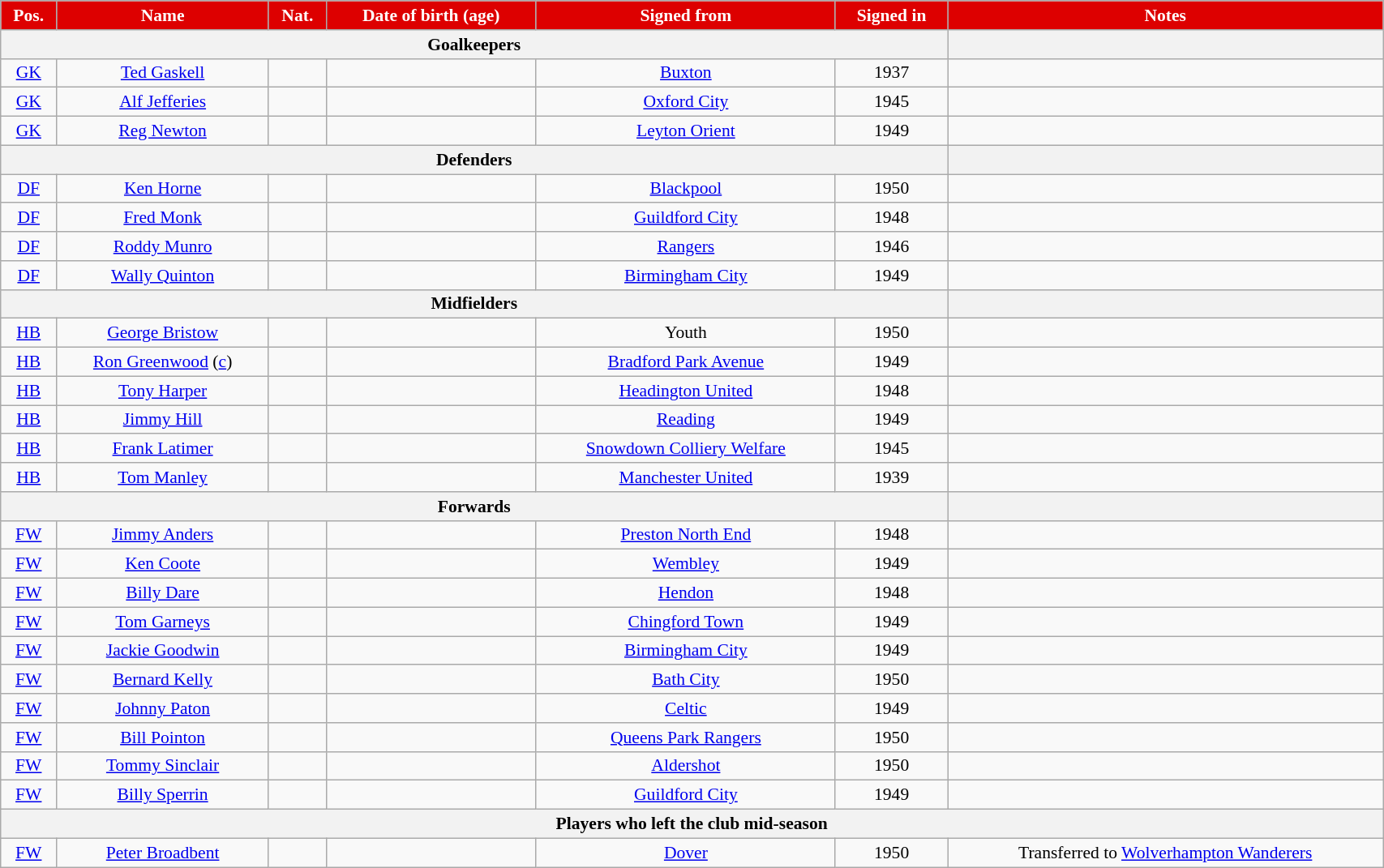<table class="wikitable"  style="text-align:center; font-size:90%; width:90%;">
<tr>
<th style="background:#d00; color:white; text-align:center;">Pos.</th>
<th style="background:#d00; color:white; text-align:center;">Name</th>
<th style="background:#d00; color:white; text-align:center;">Nat.</th>
<th style="background:#d00; color:white; text-align:center;">Date of birth (age)</th>
<th style="background:#d00; color:white; text-align:center;">Signed from</th>
<th style="background:#d00; color:white; text-align:center;">Signed in</th>
<th style="background:#d00; color:white; text-align:center;">Notes</th>
</tr>
<tr>
<th colspan="6">Goalkeepers</th>
<th></th>
</tr>
<tr>
<td><a href='#'>GK</a></td>
<td><a href='#'>Ted Gaskell</a></td>
<td></td>
<td></td>
<td><a href='#'>Buxton</a></td>
<td>1937</td>
<td></td>
</tr>
<tr>
<td><a href='#'>GK</a></td>
<td><a href='#'>Alf Jefferies</a></td>
<td></td>
<td></td>
<td><a href='#'>Oxford City</a></td>
<td>1945</td>
<td></td>
</tr>
<tr>
<td><a href='#'>GK</a></td>
<td><a href='#'>Reg Newton</a></td>
<td></td>
<td></td>
<td><a href='#'>Leyton Orient</a></td>
<td>1949</td>
<td></td>
</tr>
<tr>
<th colspan="6">Defenders</th>
<th></th>
</tr>
<tr>
<td><a href='#'>DF</a></td>
<td><a href='#'>Ken Horne</a></td>
<td></td>
<td></td>
<td><a href='#'>Blackpool</a></td>
<td>1950</td>
<td></td>
</tr>
<tr>
<td><a href='#'>DF</a></td>
<td><a href='#'>Fred Monk</a></td>
<td></td>
<td></td>
<td><a href='#'>Guildford City</a></td>
<td>1948</td>
<td></td>
</tr>
<tr>
<td><a href='#'>DF</a></td>
<td><a href='#'>Roddy Munro</a></td>
<td></td>
<td></td>
<td><a href='#'>Rangers</a></td>
<td>1946</td>
<td></td>
</tr>
<tr>
<td><a href='#'>DF</a></td>
<td><a href='#'>Wally Quinton</a></td>
<td></td>
<td></td>
<td><a href='#'>Birmingham City</a></td>
<td>1949</td>
<td></td>
</tr>
<tr>
<th colspan="6">Midfielders</th>
<th></th>
</tr>
<tr>
<td><a href='#'>HB</a></td>
<td><a href='#'>George Bristow</a></td>
<td></td>
<td></td>
<td>Youth</td>
<td>1950</td>
<td></td>
</tr>
<tr>
<td><a href='#'>HB</a></td>
<td><a href='#'>Ron Greenwood</a> (<a href='#'>c</a>)</td>
<td></td>
<td></td>
<td><a href='#'>Bradford Park Avenue</a></td>
<td>1949</td>
<td></td>
</tr>
<tr>
<td><a href='#'>HB</a></td>
<td><a href='#'>Tony Harper</a></td>
<td></td>
<td></td>
<td><a href='#'>Headington United</a></td>
<td>1948</td>
<td></td>
</tr>
<tr>
<td><a href='#'>HB</a></td>
<td><a href='#'>Jimmy Hill</a></td>
<td></td>
<td></td>
<td><a href='#'>Reading</a></td>
<td>1949</td>
<td></td>
</tr>
<tr>
<td><a href='#'>HB</a></td>
<td><a href='#'>Frank Latimer</a></td>
<td></td>
<td></td>
<td><a href='#'>Snowdown Colliery Welfare</a></td>
<td>1945</td>
<td></td>
</tr>
<tr>
<td><a href='#'>HB</a></td>
<td><a href='#'>Tom Manley</a></td>
<td></td>
<td></td>
<td><a href='#'>Manchester United</a></td>
<td>1939</td>
<td></td>
</tr>
<tr>
<th colspan="6">Forwards</th>
<th></th>
</tr>
<tr>
<td><a href='#'>FW</a></td>
<td><a href='#'>Jimmy Anders</a></td>
<td></td>
<td></td>
<td><a href='#'>Preston North End</a></td>
<td>1948</td>
<td></td>
</tr>
<tr>
<td><a href='#'>FW</a></td>
<td><a href='#'>Ken Coote</a></td>
<td></td>
<td></td>
<td><a href='#'>Wembley</a></td>
<td>1949</td>
<td></td>
</tr>
<tr>
<td><a href='#'>FW</a></td>
<td><a href='#'>Billy Dare</a></td>
<td></td>
<td></td>
<td><a href='#'>Hendon</a></td>
<td>1948</td>
<td></td>
</tr>
<tr>
<td><a href='#'>FW</a></td>
<td><a href='#'>Tom Garneys</a></td>
<td></td>
<td></td>
<td><a href='#'>Chingford Town</a></td>
<td>1949</td>
<td></td>
</tr>
<tr>
<td><a href='#'>FW</a></td>
<td><a href='#'>Jackie Goodwin</a></td>
<td></td>
<td></td>
<td><a href='#'>Birmingham City</a></td>
<td>1949</td>
<td></td>
</tr>
<tr>
<td><a href='#'>FW</a></td>
<td><a href='#'>Bernard Kelly</a></td>
<td></td>
<td></td>
<td><a href='#'>Bath City</a></td>
<td>1950</td>
<td></td>
</tr>
<tr>
<td><a href='#'>FW</a></td>
<td><a href='#'>Johnny Paton</a></td>
<td></td>
<td></td>
<td><a href='#'>Celtic</a></td>
<td>1949</td>
<td></td>
</tr>
<tr>
<td><a href='#'>FW</a></td>
<td><a href='#'>Bill Pointon</a></td>
<td></td>
<td></td>
<td><a href='#'>Queens Park Rangers</a></td>
<td>1950</td>
<td></td>
</tr>
<tr>
<td><a href='#'>FW</a></td>
<td><a href='#'>Tommy Sinclair</a></td>
<td></td>
<td></td>
<td><a href='#'>Aldershot</a></td>
<td>1950</td>
<td></td>
</tr>
<tr>
<td><a href='#'>FW</a></td>
<td><a href='#'>Billy Sperrin</a></td>
<td></td>
<td></td>
<td><a href='#'>Guildford City</a></td>
<td>1949</td>
<td></td>
</tr>
<tr>
<th colspan="7">Players who left the club mid-season</th>
</tr>
<tr>
<td><a href='#'>FW</a></td>
<td><a href='#'>Peter Broadbent</a></td>
<td></td>
<td></td>
<td><a href='#'>Dover</a></td>
<td>1950</td>
<td>Transferred to <a href='#'>Wolverhampton Wanderers</a></td>
</tr>
</table>
